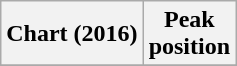<table class="wikitable plainrowheaders" style="text-align:center;">
<tr>
<th scope="col">Chart (2016)</th>
<th scope="col">Peak<br>position</th>
</tr>
<tr>
</tr>
</table>
